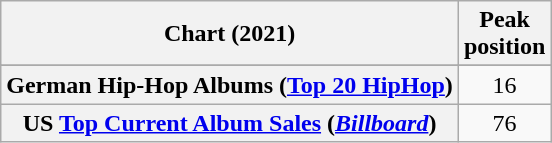<table class="wikitable sortable plainrowheaders" style="text-align:center">
<tr>
<th scope="col">Chart (2021)</th>
<th scope="col">Peak<br> position</th>
</tr>
<tr>
</tr>
<tr>
<th scope="row">German Hip-Hop Albums (<a href='#'>Top 20 HipHop</a>)</th>
<td>16</td>
</tr>
<tr>
<th scope="row">US <a href='#'>Top Current Album Sales</a> (<em><a href='#'>Billboard</a></em>)</th>
<td>76</td>
</tr>
</table>
